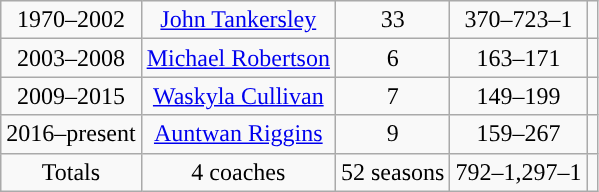<table class="wikitable" style="text-align:center">
<tr>
<td>1970–2002</td>
<td><a href='#'>John Tankersley</a></td>
<td>33</td>
<td>370–723–1</td>
<td></td>
</tr>
<tr>
<td>2003–2008</td>
<td><a href='#'>Michael Robertson</a></td>
<td>6</td>
<td>163–171</td>
<td></td>
</tr>
<tr>
<td>2009–2015</td>
<td><a href='#'>Waskyla Cullivan</a></td>
<td>7</td>
<td>149–199</td>
<td></td>
</tr>
<tr>
<td>2016–present</td>
<td><a href='#'>Auntwan Riggins</a></td>
<td>9</td>
<td>159–267</td>
<td></td>
</tr>
<tr class="sortbottom">
<td>Totals</td>
<td>4 coaches</td>
<td>52 seasons</td>
<td>792–1,297–1</td>
<td></td>
</tr>
</table>
